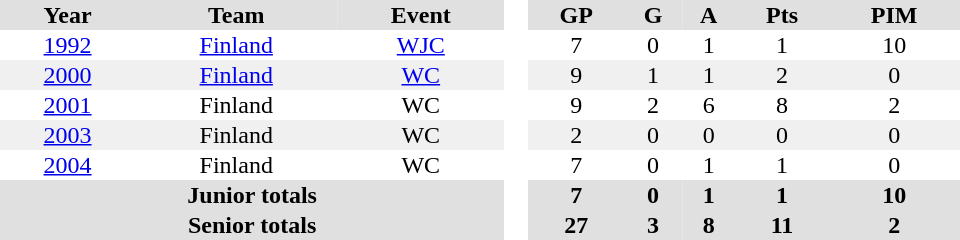<table border="0" cellpadding="1" cellspacing="0" style="text-align:center; width:40em">
<tr ALIGN="center" bgcolor="#e0e0e0">
<th>Year</th>
<th>Team</th>
<th>Event</th>
<th rowspan="99" bgcolor="#ffffff"> </th>
<th>GP</th>
<th>G</th>
<th>A</th>
<th>Pts</th>
<th>PIM</th>
</tr>
<tr>
<td><a href='#'>1992</a></td>
<td><a href='#'>Finland</a></td>
<td><a href='#'>WJC</a></td>
<td>7</td>
<td>0</td>
<td>1</td>
<td>1</td>
<td>10</td>
</tr>
<tr bgcolor="#f0f0f0">
<td><a href='#'>2000</a></td>
<td><a href='#'>Finland</a></td>
<td><a href='#'>WC</a></td>
<td>9</td>
<td>1</td>
<td>1</td>
<td>2</td>
<td>0</td>
</tr>
<tr>
<td><a href='#'>2001</a></td>
<td>Finland</td>
<td>WC</td>
<td>9</td>
<td>2</td>
<td>6</td>
<td>8</td>
<td>2</td>
</tr>
<tr bgcolor="#f0f0f0">
<td><a href='#'>2003</a></td>
<td>Finland</td>
<td>WC</td>
<td>2</td>
<td>0</td>
<td>0</td>
<td>0</td>
<td>0</td>
</tr>
<tr>
<td><a href='#'>2004</a></td>
<td>Finland</td>
<td>WC</td>
<td>7</td>
<td>0</td>
<td>1</td>
<td>1</td>
<td>0</td>
</tr>
<tr bgcolor="#e0e0e0">
<th colspan=3>Junior totals</th>
<th>7</th>
<th>0</th>
<th>1</th>
<th>1</th>
<th>10</th>
</tr>
<tr bgcolor="#e0e0e0">
<th colspan=3>Senior totals</th>
<th>27</th>
<th>3</th>
<th>8</th>
<th>11</th>
<th>2</th>
</tr>
</table>
